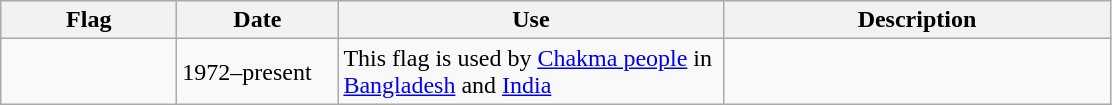<table class="wikitable">
<tr style="background:#efefef;">
<th style="width:110px;">Flag</th>
<th style="width:100px;">Date</th>
<th style="width:250px;">Use</th>
<th style="width:250px;">Description</th>
</tr>
<tr>
<td></td>
<td>1972–present</td>
<td>This flag is used by <a href='#'>Chakma people</a> in <a href='#'>Bangladesh</a> and <a href='#'>India</a></td>
<td></td>
</tr>
</table>
